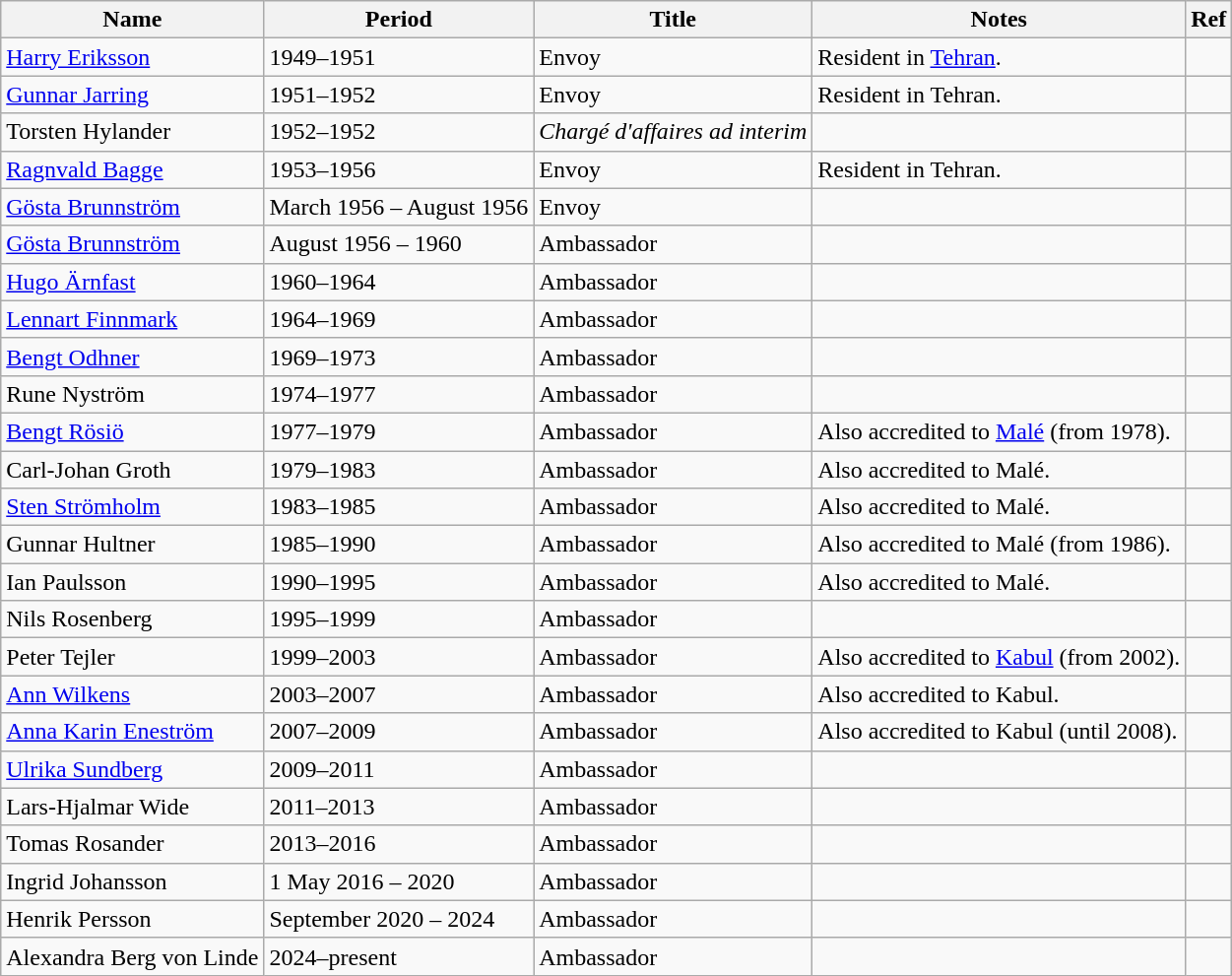<table class="wikitable">
<tr>
<th>Name</th>
<th>Period</th>
<th>Title</th>
<th>Notes</th>
<th>Ref</th>
</tr>
<tr>
<td><a href='#'>Harry Eriksson</a></td>
<td>1949–1951</td>
<td>Envoy</td>
<td>Resident in <a href='#'>Tehran</a>.</td>
<td></td>
</tr>
<tr>
<td><a href='#'>Gunnar Jarring</a></td>
<td>1951–1952</td>
<td>Envoy</td>
<td>Resident in Tehran.</td>
<td></td>
</tr>
<tr>
<td>Torsten Hylander</td>
<td>1952–1952</td>
<td><em>Chargé d'affaires ad interim</em></td>
<td></td>
<td></td>
</tr>
<tr>
<td><a href='#'>Ragnvald Bagge</a></td>
<td>1953–1956</td>
<td>Envoy</td>
<td>Resident in Tehran.</td>
<td></td>
</tr>
<tr>
<td><a href='#'>Gösta Brunnström</a></td>
<td>March 1956 – August 1956</td>
<td>Envoy</td>
<td></td>
<td></td>
</tr>
<tr>
<td><a href='#'>Gösta Brunnström</a></td>
<td>August 1956 – 1960</td>
<td>Ambassador</td>
<td></td>
<td></td>
</tr>
<tr>
<td><a href='#'>Hugo Ärnfast</a></td>
<td>1960–1964</td>
<td>Ambassador</td>
<td></td>
<td></td>
</tr>
<tr>
<td><a href='#'>Lennart Finnmark</a></td>
<td>1964–1969</td>
<td>Ambassador</td>
<td></td>
<td></td>
</tr>
<tr>
<td><a href='#'>Bengt Odhner</a></td>
<td>1969–1973</td>
<td>Ambassador</td>
<td></td>
<td></td>
</tr>
<tr>
<td>Rune Nyström</td>
<td>1974–1977</td>
<td>Ambassador</td>
<td></td>
<td></td>
</tr>
<tr>
<td><a href='#'>Bengt Rösiö</a></td>
<td>1977–1979</td>
<td>Ambassador</td>
<td>Also accredited to <a href='#'>Malé</a> (from 1978).</td>
<td></td>
</tr>
<tr>
<td>Carl-Johan Groth</td>
<td>1979–1983</td>
<td>Ambassador</td>
<td>Also accredited to Malé.</td>
<td></td>
</tr>
<tr>
<td><a href='#'>Sten Strömholm</a></td>
<td>1983–1985</td>
<td>Ambassador</td>
<td>Also accredited to Malé.</td>
<td></td>
</tr>
<tr>
<td>Gunnar Hultner</td>
<td>1985–1990</td>
<td>Ambassador</td>
<td>Also accredited to Malé (from 1986).</td>
<td></td>
</tr>
<tr>
<td>Ian Paulsson</td>
<td>1990–1995</td>
<td>Ambassador</td>
<td>Also accredited to Malé.</td>
<td></td>
</tr>
<tr>
<td>Nils Rosenberg</td>
<td>1995–1999</td>
<td>Ambassador</td>
<td></td>
<td></td>
</tr>
<tr>
<td>Peter Tejler</td>
<td>1999–2003</td>
<td>Ambassador</td>
<td>Also accredited to <a href='#'>Kabul</a> (from 2002).</td>
<td></td>
</tr>
<tr>
<td><a href='#'>Ann Wilkens</a></td>
<td>2003–2007</td>
<td>Ambassador</td>
<td>Also accredited to Kabul.</td>
<td></td>
</tr>
<tr>
<td><a href='#'>Anna Karin Eneström</a></td>
<td>2007–2009</td>
<td>Ambassador</td>
<td>Also accredited to Kabul (until 2008).</td>
<td></td>
</tr>
<tr>
<td><a href='#'>Ulrika Sundberg</a></td>
<td>2009–2011</td>
<td>Ambassador</td>
<td></td>
<td></td>
</tr>
<tr>
<td>Lars-Hjalmar Wide</td>
<td>2011–2013</td>
<td>Ambassador</td>
<td></td>
<td></td>
</tr>
<tr>
<td>Tomas Rosander</td>
<td>2013–2016</td>
<td>Ambassador</td>
<td></td>
<td></td>
</tr>
<tr>
<td>Ingrid Johansson</td>
<td>1 May 2016 – 2020</td>
<td>Ambassador</td>
<td></td>
<td></td>
</tr>
<tr>
<td>Henrik Persson</td>
<td>September 2020 – 2024</td>
<td>Ambassador</td>
<td></td>
<td></td>
</tr>
<tr>
<td>Alexandra Berg von Linde</td>
<td>2024–present</td>
<td>Ambassador</td>
<td></td>
<td></td>
</tr>
</table>
